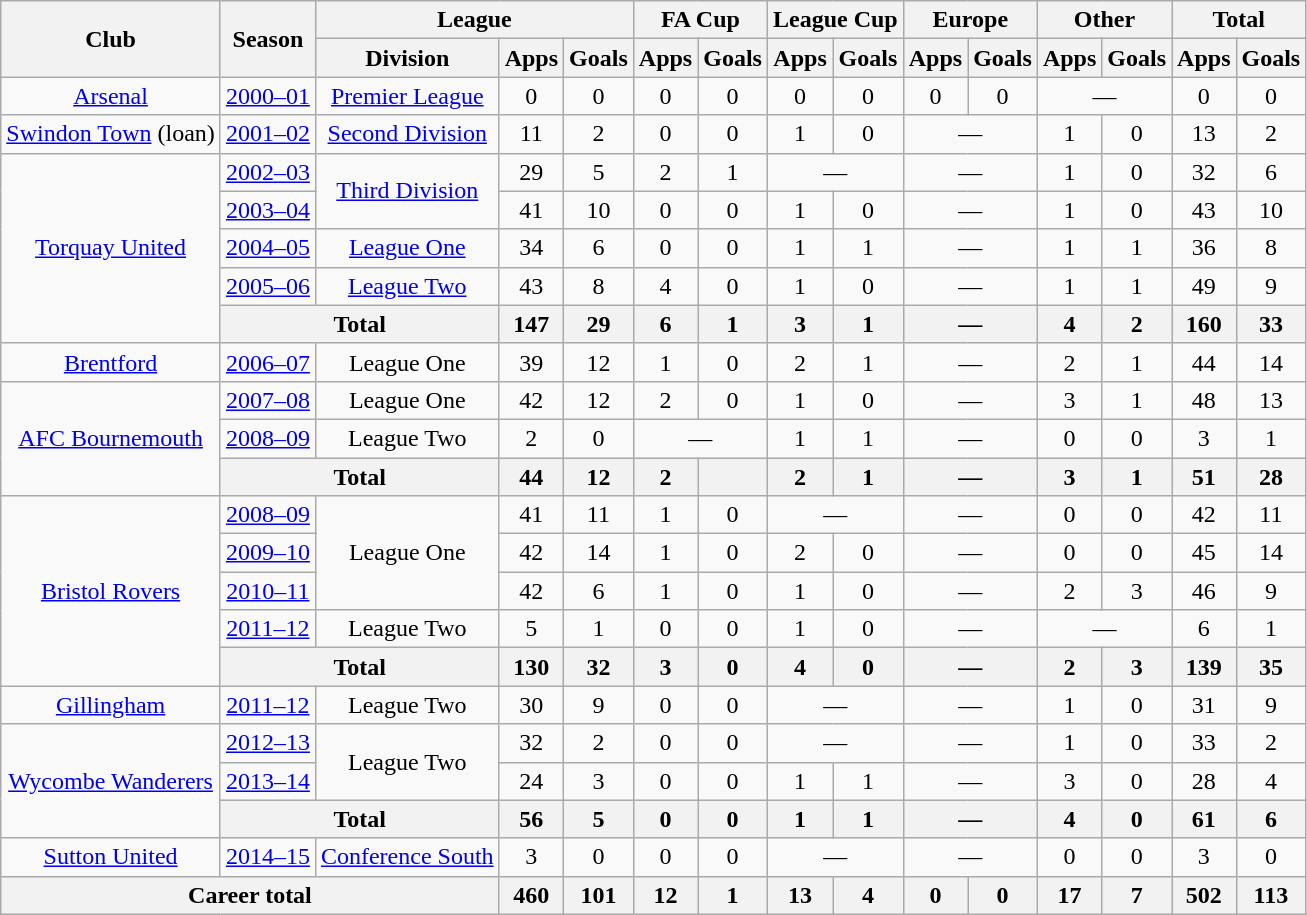<table class="wikitable" style="text-align: center">
<tr>
<th rowspan="2">Club</th>
<th rowspan="2">Season</th>
<th colspan="3">League</th>
<th colspan="2">FA Cup</th>
<th colspan="2">League Cup</th>
<th colspan="2">Europe</th>
<th colspan="2">Other</th>
<th colspan="2">Total</th>
</tr>
<tr>
<th>Division</th>
<th>Apps</th>
<th>Goals</th>
<th>Apps</th>
<th>Goals</th>
<th>Apps</th>
<th>Goals</th>
<th>Apps</th>
<th>Goals</th>
<th>Apps</th>
<th>Goals</th>
<th>Apps</th>
<th>Goals</th>
</tr>
<tr>
<td><a href='#'>Arsenal</a></td>
<td><a href='#'>2000–01</a></td>
<td><a href='#'>Premier League</a></td>
<td>0</td>
<td>0</td>
<td>0</td>
<td>0</td>
<td>0</td>
<td>0</td>
<td>0</td>
<td>0</td>
<td colspan="2">―</td>
<td>0</td>
<td>0</td>
</tr>
<tr>
<td><a href='#'>Swindon Town</a> (loan)</td>
<td><a href='#'>2001–02</a></td>
<td><a href='#'>Second Division</a></td>
<td>11</td>
<td>2</td>
<td>0</td>
<td>0</td>
<td>1</td>
<td>0</td>
<td colspan="2">―</td>
<td>1</td>
<td>0</td>
<td>13</td>
<td>2</td>
</tr>
<tr>
<td rowspan="5"><a href='#'>Torquay United</a></td>
<td><a href='#'>2002–03</a></td>
<td rowspan="2"><a href='#'>Third Division</a></td>
<td>29</td>
<td>5</td>
<td>2</td>
<td>1</td>
<td colspan="2">―</td>
<td colspan="2">―</td>
<td>1</td>
<td>0</td>
<td>32</td>
<td>6</td>
</tr>
<tr>
<td><a href='#'>2003–04</a></td>
<td>41</td>
<td>10</td>
<td>0</td>
<td>0</td>
<td>1</td>
<td>0</td>
<td colspan="2">―</td>
<td>1</td>
<td>0</td>
<td>43</td>
<td>10</td>
</tr>
<tr>
<td><a href='#'>2004–05</a></td>
<td><a href='#'>League One</a></td>
<td>34</td>
<td>6</td>
<td>0</td>
<td>0</td>
<td>1</td>
<td>1</td>
<td colspan="2">―</td>
<td>1</td>
<td>1</td>
<td>36</td>
<td>8</td>
</tr>
<tr>
<td><a href='#'>2005–06</a></td>
<td><a href='#'>League Two</a></td>
<td>43</td>
<td>8</td>
<td>4</td>
<td>0</td>
<td>1</td>
<td>0</td>
<td colspan="2">―</td>
<td>1</td>
<td>1</td>
<td>49</td>
<td>9</td>
</tr>
<tr>
<th colspan="2">Total</th>
<th>147</th>
<th>29</th>
<th>6</th>
<th>1</th>
<th>3</th>
<th>1</th>
<th colspan="2">―</th>
<th>4</th>
<th>2</th>
<th>160</th>
<th>33</th>
</tr>
<tr>
<td><a href='#'>Brentford</a></td>
<td><a href='#'>2006–07</a></td>
<td>League One</td>
<td>39</td>
<td>12</td>
<td>1</td>
<td>0</td>
<td>2</td>
<td>1</td>
<td colspan="2">―</td>
<td>2</td>
<td>1</td>
<td>44</td>
<td>14</td>
</tr>
<tr>
<td rowspan="3"><a href='#'>AFC Bournemouth</a></td>
<td><a href='#'>2007–08</a></td>
<td>League One</td>
<td>42</td>
<td>12</td>
<td>2</td>
<td>0</td>
<td>1</td>
<td>0</td>
<td colspan="2">―</td>
<td>3</td>
<td>1</td>
<td>48</td>
<td>13</td>
</tr>
<tr>
<td><a href='#'>2008–09</a></td>
<td>League Two</td>
<td>2</td>
<td>0</td>
<td colspan="2">―</td>
<td>1</td>
<td>1</td>
<td colspan="2">―</td>
<td>0</td>
<td>0</td>
<td>3</td>
<td>1</td>
</tr>
<tr>
<th colspan="2">Total</th>
<th>44</th>
<th>12</th>
<th>2</th>
<th></th>
<th>2</th>
<th>1</th>
<th colspan="2">―</th>
<th>3</th>
<th>1</th>
<th>51</th>
<th>28</th>
</tr>
<tr>
<td rowspan="5"><a href='#'>Bristol Rovers</a></td>
<td><a href='#'>2008–09</a></td>
<td rowspan="3">League One</td>
<td>41</td>
<td>11</td>
<td>1</td>
<td>0</td>
<td colspan="2">―</td>
<td colspan="2">―</td>
<td>0</td>
<td>0</td>
<td>42</td>
<td>11</td>
</tr>
<tr>
<td><a href='#'>2009–10</a></td>
<td>42</td>
<td>14</td>
<td>1</td>
<td>0</td>
<td>2</td>
<td>0</td>
<td colspan="2">―</td>
<td>0</td>
<td>0</td>
<td>45</td>
<td>14</td>
</tr>
<tr>
<td><a href='#'>2010–11</a></td>
<td>42</td>
<td>6</td>
<td>1</td>
<td>0</td>
<td>1</td>
<td>0</td>
<td colspan="2">―</td>
<td>2</td>
<td>3</td>
<td>46</td>
<td>9</td>
</tr>
<tr>
<td><a href='#'>2011–12</a></td>
<td>League Two</td>
<td>5</td>
<td>1</td>
<td>0</td>
<td>0</td>
<td>1</td>
<td>0</td>
<td colspan="2">―</td>
<td colspan="2">―</td>
<td>6</td>
<td>1</td>
</tr>
<tr>
<th colspan="2">Total</th>
<th>130</th>
<th>32</th>
<th>3</th>
<th>0</th>
<th>4</th>
<th>0</th>
<th colspan="2">―</th>
<th>2</th>
<th>3</th>
<th>139</th>
<th>35</th>
</tr>
<tr>
<td><a href='#'>Gillingham</a></td>
<td><a href='#'>2011–12</a></td>
<td>League Two</td>
<td>30</td>
<td>9</td>
<td>0</td>
<td>0</td>
<td colspan="2">―</td>
<td colspan="2">―</td>
<td>1</td>
<td>0</td>
<td>31</td>
<td>9</td>
</tr>
<tr>
<td rowspan="3"><a href='#'>Wycombe Wanderers</a></td>
<td><a href='#'>2012–13</a></td>
<td rowspan="2">League Two</td>
<td>32</td>
<td>2</td>
<td>0</td>
<td>0</td>
<td colspan="2">―</td>
<td colspan="2">―</td>
<td>1</td>
<td>0</td>
<td>33</td>
<td>2</td>
</tr>
<tr>
<td><a href='#'>2013–14</a></td>
<td>24</td>
<td>3</td>
<td>0</td>
<td>0</td>
<td>1</td>
<td>1</td>
<td colspan="2">―</td>
<td>3</td>
<td>0</td>
<td>28</td>
<td>4</td>
</tr>
<tr>
<th colspan="2">Total</th>
<th>56</th>
<th>5</th>
<th>0</th>
<th>0</th>
<th>1</th>
<th>1</th>
<th colspan="2">―</th>
<th>4</th>
<th>0</th>
<th>61</th>
<th>6</th>
</tr>
<tr>
<td><a href='#'>Sutton United</a></td>
<td><a href='#'>2014–15</a></td>
<td><a href='#'>Conference South</a></td>
<td>3</td>
<td>0</td>
<td>0</td>
<td>0</td>
<td colspan="2">―</td>
<td colspan="2">―</td>
<td>0</td>
<td>0</td>
<td>3</td>
<td>0</td>
</tr>
<tr>
<th colspan="3">Career total</th>
<th>460</th>
<th>101</th>
<th>12</th>
<th>1</th>
<th>13</th>
<th>4</th>
<th>0</th>
<th>0</th>
<th>17</th>
<th>7</th>
<th>502</th>
<th>113</th>
</tr>
</table>
